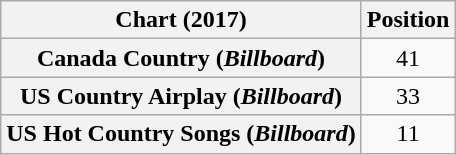<table class="wikitable sortable plainrowheaders" style="text-align:center">
<tr>
<th scope="col">Chart (2017)</th>
<th scope="col">Position</th>
</tr>
<tr>
<th scope="row">Canada Country (<em>Billboard</em>)</th>
<td>41</td>
</tr>
<tr>
<th scope="row">US Country Airplay (<em>Billboard</em>)</th>
<td>33</td>
</tr>
<tr>
<th scope="row">US Hot Country Songs (<em>Billboard</em>)</th>
<td>11</td>
</tr>
</table>
